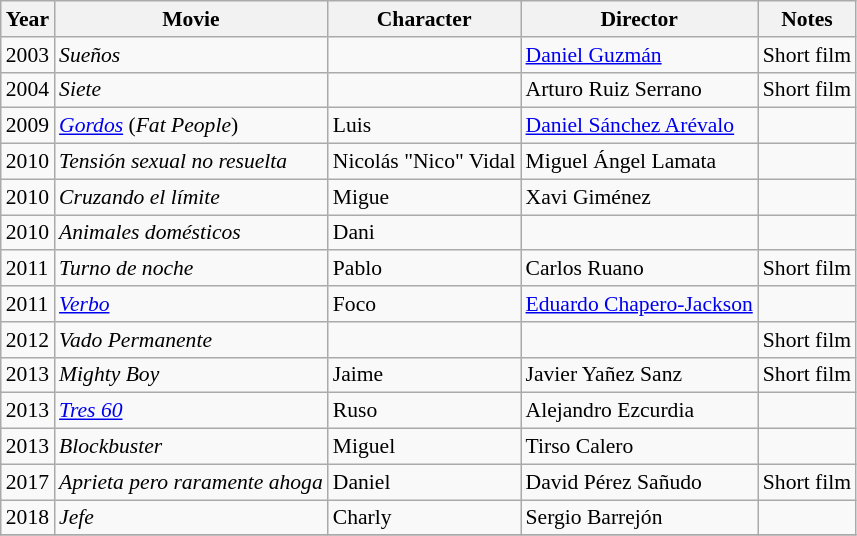<table class="wikitable" style="font-size: 90%;">
<tr>
<th>Year</th>
<th>Movie</th>
<th>Character</th>
<th>Director</th>
<th>Notes</th>
</tr>
<tr>
<td>2003</td>
<td><em>Sueños</em></td>
<td></td>
<td><a href='#'>Daniel Guzmán</a></td>
<td>Short film</td>
</tr>
<tr>
<td>2004</td>
<td><em>Siete</em></td>
<td></td>
<td>Arturo Ruiz Serrano</td>
<td>Short film</td>
</tr>
<tr>
<td>2009</td>
<td><em><a href='#'>Gordos</a></em> (<em>Fat People</em>)</td>
<td>Luis</td>
<td><a href='#'>Daniel Sánchez Arévalo</a></td>
<td></td>
</tr>
<tr>
<td>2010</td>
<td><em>Tensión sexual no resuelta</em></td>
<td>Nicolás "Nico" Vidal</td>
<td>Miguel Ángel Lamata</td>
<td></td>
</tr>
<tr>
<td>2010</td>
<td><em>Cruzando el límite</em></td>
<td>Migue</td>
<td>Xavi Giménez</td>
<td></td>
</tr>
<tr>
<td>2010</td>
<td><em>Animales domésticos</em></td>
<td>Dani</td>
<td></td>
<td></td>
</tr>
<tr>
<td>2011</td>
<td><em>Turno de noche</em></td>
<td>Pablo</td>
<td>Carlos Ruano</td>
<td>Short film</td>
</tr>
<tr>
<td>2011</td>
<td><em><a href='#'>Verbo</a></em></td>
<td>Foco</td>
<td><a href='#'>Eduardo Chapero-Jackson</a></td>
<td></td>
</tr>
<tr>
<td>2012</td>
<td><em>Vado Permanente</em></td>
<td></td>
<td></td>
<td>Short film</td>
</tr>
<tr>
<td>2013</td>
<td><em>Mighty Boy</em></td>
<td>Jaime</td>
<td>Javier Yañez Sanz</td>
<td>Short film</td>
</tr>
<tr>
<td>2013</td>
<td><em><a href='#'>Tres 60</a></em></td>
<td>Ruso</td>
<td>Alejandro Ezcurdia</td>
<td></td>
</tr>
<tr>
<td>2013</td>
<td><em>Blockbuster</em></td>
<td>Miguel</td>
<td>Tirso Calero</td>
<td></td>
</tr>
<tr>
<td>2017</td>
<td><em>Aprieta pero raramente ahoga</em></td>
<td>Daniel</td>
<td>David Pérez Sañudo</td>
<td>Short film</td>
</tr>
<tr>
<td>2018</td>
<td><em>Jefe</em></td>
<td>Charly</td>
<td>Sergio Barrejón</td>
<td></td>
</tr>
<tr>
</tr>
</table>
